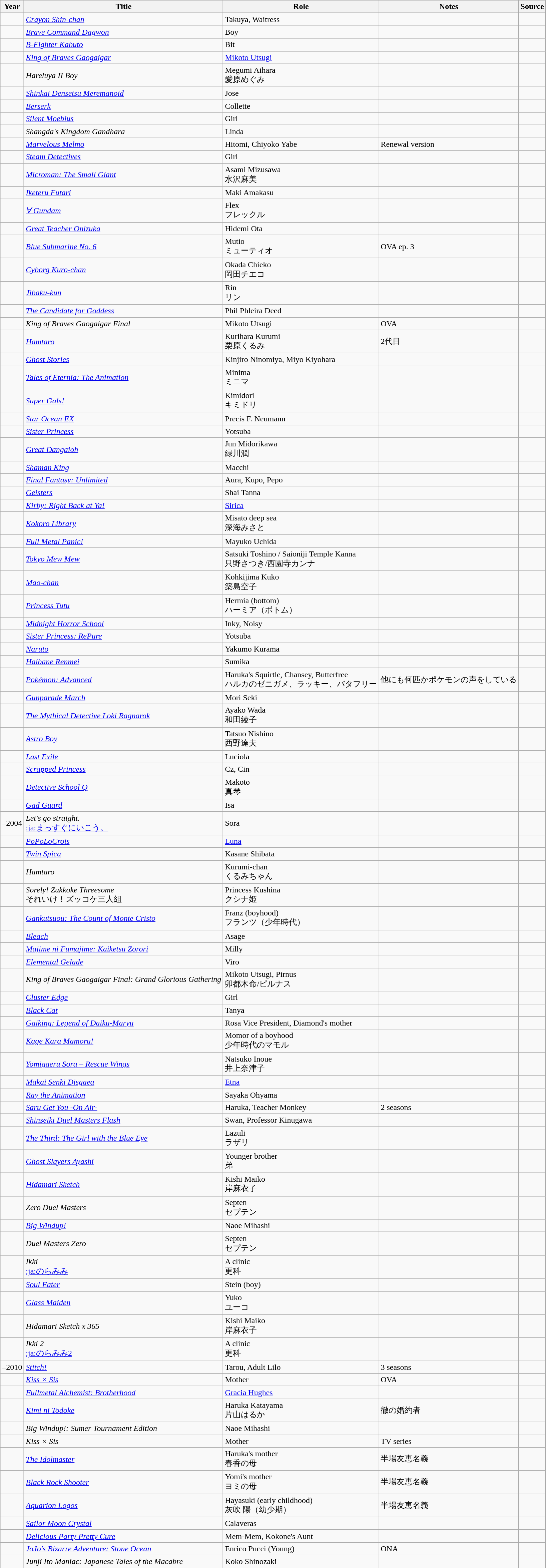<table class="wikitable sortable plainrowheaders">
<tr>
<th>Year</th>
<th>Title</th>
<th>Role</th>
<th class="unsortable">Notes</th>
<th class="unsortable">Source</th>
</tr>
<tr>
<td></td>
<td><em><a href='#'>Crayon Shin-chan</a></em></td>
<td>Takuya, Waitress</td>
<td></td>
<td></td>
</tr>
<tr>
<td></td>
<td><em><a href='#'>Brave Command Dagwon</a></em></td>
<td>Boy</td>
<td></td>
<td></td>
</tr>
<tr>
<td></td>
<td><em><a href='#'>B-Fighter Kabuto</a></em></td>
<td>Bit</td>
<td></td>
<td></td>
</tr>
<tr>
<td></td>
<td><em><a href='#'>King of Braves Gaogaigar</a></em></td>
<td><a href='#'>Mikoto Utsugi</a></td>
<td></td>
<td></td>
</tr>
<tr>
<td></td>
<td><em>Hareluya II Boy</em></td>
<td>Megumi Aihara<br>愛原めぐみ</td>
<td></td>
<td></td>
</tr>
<tr>
<td></td>
<td><em><a href='#'>Shinkai Densetsu Meremanoid</a></em></td>
<td>Jose</td>
<td></td>
<td></td>
</tr>
<tr>
<td></td>
<td><em><a href='#'>Berserk</a></em></td>
<td>Collette</td>
<td></td>
<td></td>
</tr>
<tr>
<td></td>
<td><em><a href='#'>Silent Moebius</a></em></td>
<td>Girl</td>
<td></td>
<td></td>
</tr>
<tr>
<td></td>
<td><em>Shangda's Kingdom Gandhara</em></td>
<td>Linda</td>
<td></td>
<td></td>
</tr>
<tr>
<td></td>
<td><em><a href='#'>Marvelous Melmo</a></em></td>
<td>Hitomi, Chiyoko Yabe</td>
<td>Renewal version</td>
<td></td>
</tr>
<tr>
<td></td>
<td><em><a href='#'>Steam Detectives</a></em></td>
<td>Girl</td>
<td></td>
<td></td>
</tr>
<tr>
<td></td>
<td><em><a href='#'>Microman: The Small Giant</a></em></td>
<td>Asami Mizusawa<br>水沢麻美</td>
<td></td>
<td></td>
</tr>
<tr>
<td></td>
<td><em><a href='#'>Iketeru Futari</a></em></td>
<td>Maki Amakasu</td>
<td></td>
<td></td>
</tr>
<tr>
<td></td>
<td><em><a href='#'>∀ Gundam</a></em></td>
<td>Flex<br>フレックル</td>
<td></td>
<td></td>
</tr>
<tr>
<td></td>
<td><em><a href='#'>Great Teacher Onizuka</a></em></td>
<td>Hidemi Ota</td>
<td></td>
<td></td>
</tr>
<tr>
<td></td>
<td><em><a href='#'>Blue Submarine No. 6</a></em></td>
<td>Mutio<br>ミューティオ</td>
<td>OVA ep. 3</td>
<td></td>
</tr>
<tr>
<td></td>
<td><em><a href='#'>Cyborg Kuro-chan</a></em></td>
<td>Okada Chieko<br>岡田チエコ</td>
<td></td>
<td></td>
</tr>
<tr>
<td></td>
<td><em><a href='#'>Jibaku-kun</a></em></td>
<td>Rin<br>リン</td>
<td></td>
<td></td>
</tr>
<tr>
<td></td>
<td><em><a href='#'>The Candidate for Goddess</a></em></td>
<td>Phil Phleira Deed</td>
<td></td>
<td></td>
</tr>
<tr>
<td></td>
<td><em>King of Braves Gaogaigar Final</em></td>
<td>Mikoto Utsugi</td>
<td>OVA</td>
<td></td>
</tr>
<tr>
<td></td>
<td><em><a href='#'>Hamtaro</a></em></td>
<td>Kurihara Kurumi<br>栗原くるみ</td>
<td>2代目</td>
<td></td>
</tr>
<tr>
<td></td>
<td><em><a href='#'>Ghost Stories</a></em></td>
<td>Kinjiro Ninomiya, Miyo Kiyohara </td>
<td></td>
<td></td>
</tr>
<tr>
<td></td>
<td><em><a href='#'>Tales of Eternia: The Animation</a></em></td>
<td>Minima<br>ミニマ</td>
<td></td>
<td></td>
</tr>
<tr>
<td></td>
<td><em><a href='#'>Super Gals!</a></em></td>
<td>Kimidori<br>キミドリ</td>
<td></td>
<td></td>
</tr>
<tr>
<td></td>
<td><em><a href='#'>Star Ocean EX</a></em></td>
<td>Precis F. Neumann</td>
<td></td>
<td></td>
</tr>
<tr>
<td></td>
<td><em><a href='#'>Sister Princess</a></em></td>
<td>Yotsuba</td>
<td></td>
<td></td>
</tr>
<tr>
<td></td>
<td><em><a href='#'>Great Dangaioh</a></em></td>
<td>Jun Midorikawa<br>緑川潤</td>
<td></td>
<td></td>
</tr>
<tr>
<td></td>
<td><em><a href='#'>Shaman King</a></em></td>
<td>Macchi</td>
<td></td>
<td></td>
</tr>
<tr>
<td></td>
<td><em><a href='#'>Final Fantasy: Unlimited</a></em></td>
<td>Aura, Kupo, Pepo </td>
<td></td>
<td></td>
</tr>
<tr>
<td></td>
<td><em><a href='#'>Geisters</a></em></td>
<td>Shai Tanna</td>
<td></td>
<td></td>
</tr>
<tr>
<td></td>
<td><em><a href='#'>Kirby: Right Back at Ya!</a></em></td>
<td><a href='#'>Sirica</a></td>
<td></td>
<td></td>
</tr>
<tr>
<td></td>
<td><em><a href='#'>Kokoro Library</a></em></td>
<td>Misato deep sea<br>深海みさと</td>
<td></td>
<td></td>
</tr>
<tr>
<td></td>
<td><em><a href='#'>Full Metal Panic!</a></em></td>
<td>Mayuko Uchida</td>
<td></td>
<td></td>
</tr>
<tr>
<td></td>
<td><em><a href='#'>Tokyo Mew Mew</a></em></td>
<td>Satsuki Toshino / Saioniji Temple Kanna<br>只野さつき/西園寺カンナ</td>
<td></td>
<td></td>
</tr>
<tr>
<td></td>
<td><em><a href='#'>Mao-chan</a></em></td>
<td>Kohkijima Kuko<br>築島空子</td>
<td></td>
<td></td>
</tr>
<tr>
<td></td>
<td><em><a href='#'>Princess Tutu</a></em></td>
<td>Hermia (bottom)<br>ハーミア（ボトム）</td>
<td></td>
<td></td>
</tr>
<tr>
<td></td>
<td><em><a href='#'>Midnight Horror School</a></em></td>
<td>Inky, Noisy</td>
<td></td>
<td></td>
</tr>
<tr>
<td></td>
<td><em><a href='#'>Sister Princess: RePure</a></em></td>
<td>Yotsuba</td>
<td></td>
<td></td>
</tr>
<tr>
<td></td>
<td><em><a href='#'>Naruto</a></em></td>
<td>Yakumo Kurama</td>
<td></td>
<td></td>
</tr>
<tr>
<td></td>
<td><em><a href='#'>Haibane Renmei</a></em></td>
<td>Sumika</td>
<td></td>
<td></td>
</tr>
<tr>
<td></td>
<td><em><a href='#'>Pokémon: Advanced</a></em></td>
<td>Haruka's Squirtle, Chansey, Butterfree<br>ハルカのゼニガメ、ラッキー、バタフリー</td>
<td>他にも何匹かポケモンの声をしている</td>
<td></td>
</tr>
<tr>
<td></td>
<td><em><a href='#'>Gunparade March</a></em></td>
<td>Mori Seki </td>
<td></td>
<td></td>
</tr>
<tr>
<td></td>
<td><em><a href='#'>The Mythical Detective Loki Ragnarok</a></em></td>
<td>Ayako Wada<br>和田綾子</td>
<td></td>
<td></td>
</tr>
<tr>
<td></td>
<td><em><a href='#'>Astro Boy</a></em></td>
<td>Tatsuo Nishino<br>西野達夫</td>
<td></td>
<td></td>
</tr>
<tr>
<td></td>
<td><em><a href='#'>Last Exile</a></em></td>
<td>Luciola</td>
<td></td>
<td></td>
</tr>
<tr>
<td></td>
<td><em><a href='#'>Scrapped Princess</a></em></td>
<td>Cz, Cin</td>
<td></td>
<td></td>
</tr>
<tr>
<td></td>
<td><em><a href='#'>Detective School Q</a></em></td>
<td>Makoto<br>真琴</td>
<td></td>
<td></td>
</tr>
<tr>
<td></td>
<td><em><a href='#'>Gad Guard</a></em></td>
<td>Isa</td>
<td></td>
<td></td>
</tr>
<tr>
<td>–2004</td>
<td><em>Let's go straight.</em><br><a href='#'>:ja:まっすぐにいこう。</a></td>
<td>Sora</td>
<td></td>
<td></td>
</tr>
<tr>
<td></td>
<td><em><a href='#'>PoPoLoCrois</a></em></td>
<td><a href='#'>Luna</a></td>
<td></td>
<td></td>
</tr>
<tr>
<td></td>
<td><em><a href='#'>Twin Spica</a></em></td>
<td>Kasane Shibata</td>
<td></td>
<td></td>
</tr>
<tr>
<td></td>
<td><em>Hamtaro</em></td>
<td>Kurumi-chan<br>くるみちゃん</td>
<td></td>
<td></td>
</tr>
<tr>
<td></td>
<td><em>Sorely! Zukkoke Threesome</em><br>それいけ！ズッコケ三人組</td>
<td>Princess Kushina<br>クシナ姫</td>
<td></td>
<td></td>
</tr>
<tr>
<td></td>
<td><em><a href='#'>Gankutsuou: The Count of Monte Cristo</a></em></td>
<td>Franz (boyhood)<br>フランツ（少年時代）</td>
<td></td>
<td></td>
</tr>
<tr>
<td></td>
<td><em><a href='#'>Bleach</a></em></td>
<td>Asage </td>
<td></td>
<td></td>
</tr>
<tr>
<td></td>
<td><em><a href='#'>Majime ni Fumajime: Kaiketsu Zorori</a></em></td>
<td>Milly</td>
<td></td>
<td></td>
</tr>
<tr>
<td></td>
<td><em><a href='#'>Elemental Gelade</a></em></td>
<td>Viro </td>
<td></td>
<td></td>
</tr>
<tr>
<td></td>
<td><em>King of Braves Gaogaigar Final: Grand Glorious Gathering</em></td>
<td>Mikoto Utsugi, Pirnus<br>卯都木命/ピルナス</td>
<td></td>
<td></td>
</tr>
<tr>
<td></td>
<td><em><a href='#'>Cluster Edge</a></em></td>
<td>Girl</td>
<td></td>
<td></td>
</tr>
<tr>
<td></td>
<td><em><a href='#'>Black Cat</a></em></td>
<td>Tanya</td>
<td></td>
<td></td>
</tr>
<tr>
<td></td>
<td><em><a href='#'>Gaiking: Legend of Daiku-Maryu</a></em></td>
<td>Rosa Vice President, Diamond's mother</td>
<td></td>
</tr>
<tr>
<td></td>
<td><em><a href='#'>Kage Kara Mamoru!</a></em></td>
<td>Momor of a boyhood<br>少年時代のマモル</td>
<td></td>
<td></td>
</tr>
<tr>
<td></td>
<td><em><a href='#'>Yomigaeru Sora – Rescue Wings</a></em></td>
<td>Natsuko Inoue<br>井上奈津子</td>
<td></td>
<td></td>
</tr>
<tr>
<td></td>
<td><em><a href='#'>Makai Senki Disgaea</a></em></td>
<td><a href='#'>Etna</a></td>
<td></td>
<td></td>
</tr>
<tr>
<td></td>
<td><em><a href='#'>Ray the Animation</a></em></td>
<td>Sayaka Ohyama</td>
<td></td>
<td></td>
</tr>
<tr>
<td></td>
<td><em><a href='#'>Saru Get You -On Air-</a></em></td>
<td>Haruka, Teacher Monkey</td>
<td>2 seasons</td>
<td></td>
</tr>
<tr>
<td></td>
<td><em><a href='#'>Shinseiki Duel Masters Flash</a></em></td>
<td>Swan, Professor Kinugawa</td>
<td></td>
<td></td>
</tr>
<tr>
<td></td>
<td><em><a href='#'>The Third: The Girl with the Blue Eye</a></em></td>
<td>Lazuli<br>ラザリ</td>
<td></td>
<td></td>
</tr>
<tr>
<td></td>
<td><em><a href='#'>Ghost Slayers Ayashi</a></em></td>
<td>Younger brother<br>弟</td>
<td></td>
<td></td>
</tr>
<tr>
<td></td>
<td><em><a href='#'>Hidamari Sketch</a></em></td>
<td>Kishi Maiko<br>岸麻衣子</td>
<td></td>
<td></td>
</tr>
<tr>
<td></td>
<td><em>Zero Duel Masters</em></td>
<td>Septen<br>セプテン</td>
<td></td>
<td></td>
</tr>
<tr>
<td></td>
<td><em><a href='#'>Big Windup!</a></em></td>
<td>Naoe Mihashi</td>
<td></td>
<td></td>
</tr>
<tr>
<td></td>
<td><em>Duel Masters Zero</em></td>
<td>Septen<br>セプテン</td>
<td></td>
<td></td>
</tr>
<tr>
<td></td>
<td><em>Ikki</em><br><a href='#'>:ja:のらみみ</a></td>
<td>A clinic<br>更科</td>
<td></td>
<td></td>
</tr>
<tr>
<td></td>
<td><em><a href='#'>Soul Eater</a></em></td>
<td>Stein (boy)</td>
<td></td>
<td></td>
</tr>
<tr>
<td></td>
<td><em><a href='#'>Glass Maiden</a></em></td>
<td>Yuko<br>ユーコ</td>
<td></td>
<td></td>
</tr>
<tr>
<td></td>
<td><em>Hidamari Sketch x 365</em></td>
<td>Kishi Maiko<br>岸麻衣子</td>
<td></td>
<td></td>
</tr>
<tr>
<td></td>
<td><em>Ikki 2</em><br><a href='#'>:ja:のらみみ2</a></td>
<td>A clinic<br>更科</td>
<td></td>
<td></td>
</tr>
<tr>
<td>–2010</td>
<td><em><a href='#'>Stitch!</a></em></td>
<td>Tarou, Adult Lilo</td>
<td>3 seasons</td>
<td></td>
</tr>
<tr>
<td></td>
<td><em><a href='#'>Kiss × Sis</a></em></td>
<td>Mother</td>
<td>OVA</td>
<td></td>
</tr>
<tr>
<td></td>
<td><em><a href='#'>Fullmetal Alchemist: Brotherhood</a></em></td>
<td><a href='#'>Gracia Hughes</a></td>
<td></td>
<td></td>
</tr>
<tr>
<td></td>
<td><em><a href='#'>Kimi ni Todoke</a></em></td>
<td>Haruka Katayama<br>片山はるか</td>
<td>徹の婚約者</td>
<td></td>
</tr>
<tr>
<td></td>
<td><em>Big Windup!: Sumer Tournament Edition</em></td>
<td>Naoe Mihashi</td>
<td></td>
<td></td>
</tr>
<tr>
<td></td>
<td><em>Kiss × Sis</em></td>
<td>Mother</td>
<td>TV series </td>
<td></td>
</tr>
<tr>
<td></td>
<td><em><a href='#'>The Idolmaster</a></em></td>
<td>Haruka's mother<br>春香の母</td>
<td>半場友恵名義</td>
<td></td>
</tr>
<tr>
<td></td>
<td><em><a href='#'>Black Rock Shooter</a></em></td>
<td>Yomi's mother<br>ヨミの母</td>
<td>半場友恵名義</td>
<td></td>
</tr>
<tr>
<td></td>
<td><em><a href='#'>Aquarion Logos</a></em></td>
<td>Hayasuki (early childhood)<br>灰吹 陽（幼少期）</td>
<td>半場友恵名義</td>
<td></td>
</tr>
<tr>
<td></td>
<td><em><a href='#'>Sailor Moon Crystal</a></em></td>
<td>Calaveras</td>
<td></td>
<td></td>
</tr>
<tr>
<td></td>
<td><em><a href='#'>Delicious Party Pretty Cure</a></em></td>
<td>Mem-Mem, Kokone's Aunt</td>
<td></td>
<td></td>
</tr>
<tr>
<td></td>
<td><em><a href='#'>JoJo's Bizarre Adventure: Stone Ocean</a></em></td>
<td>Enrico Pucci (Young)</td>
<td>ONA</td>
<td></td>
</tr>
<tr>
<td></td>
<td><em>Junji Ito Maniac: Japanese Tales of the Macabre</em></td>
<td>Koko Shinozaki</td>
<td></td>
<td></td>
</tr>
<tr>
</tr>
</table>
